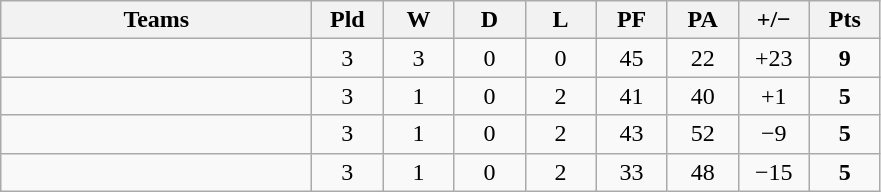<table class="wikitable" style="text-align: center;">
<tr>
<th width="200">Teams</th>
<th width="40">Pld</th>
<th width="40">W</th>
<th width="40">D</th>
<th width="40">L</th>
<th width="40">PF</th>
<th width="40">PA</th>
<th width="40">+/−</th>
<th width="40">Pts</th>
</tr>
<tr>
<td align=left></td>
<td>3</td>
<td>3</td>
<td>0</td>
<td>0</td>
<td>45</td>
<td>22</td>
<td>+23</td>
<td><strong>9</strong></td>
</tr>
<tr>
<td align=left></td>
<td>3</td>
<td>1</td>
<td>0</td>
<td>2</td>
<td>41</td>
<td>40</td>
<td>+1</td>
<td><strong>5</strong></td>
</tr>
<tr>
<td align=left></td>
<td>3</td>
<td>1</td>
<td>0</td>
<td>2</td>
<td>43</td>
<td>52</td>
<td>−9</td>
<td><strong>5</strong></td>
</tr>
<tr>
<td align=left></td>
<td>3</td>
<td>1</td>
<td>0</td>
<td>2</td>
<td>33</td>
<td>48</td>
<td>−15</td>
<td><strong>5</strong></td>
</tr>
</table>
